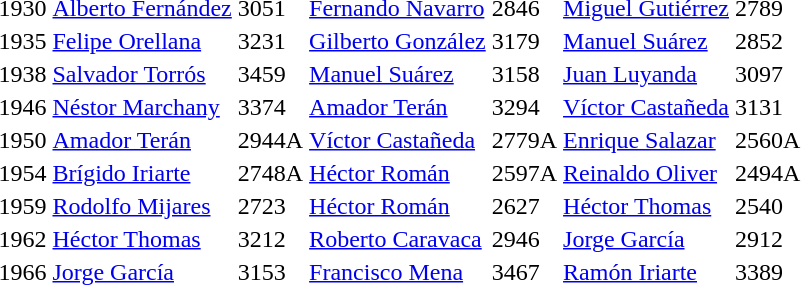<table>
<tr>
<td>1930</td>
<td><a href='#'>Alberto Fernández</a><br> </td>
<td>3051</td>
<td><a href='#'>Fernando Navarro</a><br> </td>
<td>2846</td>
<td><a href='#'>Miguel Gutiérrez</a><br> </td>
<td>2789</td>
</tr>
<tr>
<td>1935</td>
<td><a href='#'>Felipe Orellana</a><br> </td>
<td>3231</td>
<td><a href='#'>Gilberto González</a><br> </td>
<td>3179</td>
<td><a href='#'>Manuel Suárez</a><br> </td>
<td>2852</td>
</tr>
<tr>
<td>1938</td>
<td><a href='#'>Salvador Torrós</a><br> </td>
<td>3459</td>
<td><a href='#'>Manuel Suárez</a><br> </td>
<td>3158</td>
<td><a href='#'>Juan Luyanda</a><br> </td>
<td>3097</td>
</tr>
<tr>
<td>1946</td>
<td><a href='#'>Néstor Marchany</a><br> </td>
<td>3374</td>
<td><a href='#'>Amador Terán</a><br> </td>
<td>3294</td>
<td><a href='#'>Víctor Castañeda</a><br> </td>
<td>3131</td>
</tr>
<tr>
<td>1950</td>
<td><a href='#'>Amador Terán</a><br> </td>
<td>2944A</td>
<td><a href='#'>Víctor Castañeda</a><br> </td>
<td>2779A</td>
<td><a href='#'>Enrique Salazar</a><br> </td>
<td>2560A</td>
</tr>
<tr>
<td>1954</td>
<td><a href='#'>Brígido Iriarte</a><br> </td>
<td>2748A</td>
<td><a href='#'>Héctor Román</a><br> </td>
<td>2597A</td>
<td><a href='#'>Reinaldo Oliver</a><br> </td>
<td>2494A</td>
</tr>
<tr>
<td>1959</td>
<td><a href='#'>Rodolfo Mijares</a><br> </td>
<td>2723</td>
<td><a href='#'>Héctor Román</a><br> </td>
<td>2627</td>
<td><a href='#'>Héctor Thomas</a><br> </td>
<td>2540</td>
</tr>
<tr>
<td>1962</td>
<td><a href='#'>Héctor Thomas</a><br> </td>
<td>3212</td>
<td><a href='#'>Roberto Caravaca</a><br> </td>
<td>2946</td>
<td><a href='#'>Jorge García</a><br> </td>
<td>2912</td>
</tr>
<tr>
<td>1966</td>
<td><a href='#'>Jorge García</a><br> </td>
<td>3153</td>
<td><a href='#'>Francisco Mena</a><br> </td>
<td>3467</td>
<td><a href='#'>Ramón Iriarte</a><br> </td>
<td>3389</td>
</tr>
</table>
